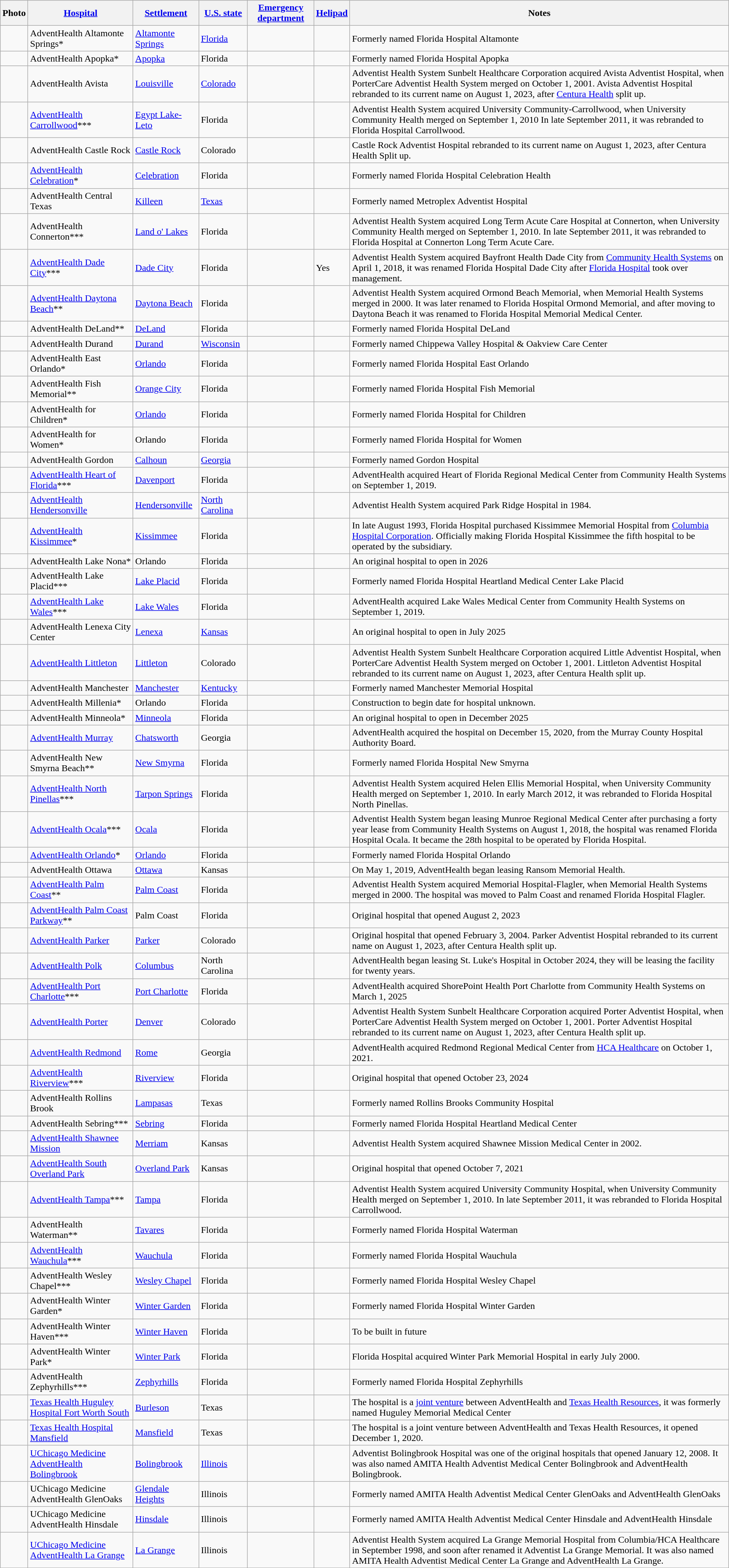<table class="wikitable sortable sticky-header">
<tr>
<th>Photo</th>
<th><a href='#'>Hospital</a></th>
<th><a href='#'>Settlement</a></th>
<th><a href='#'>U.S. state</a></th>
<th><a href='#'>Emergency department</a></th>
<th><a href='#'>Helipad</a></th>
<th>Notes</th>
</tr>
<tr>
<td></td>
<td>AdventHealth Altamonte Springs*</td>
<td><a href='#'>Altamonte Springs</a></td>
<td><a href='#'>Florida</a></td>
<td></td>
<td></td>
<td>Formerly named Florida Hospital Altamonte</td>
</tr>
<tr>
<td></td>
<td>AdventHealth Apopka*</td>
<td><a href='#'>Apopka</a></td>
<td>Florida</td>
<td></td>
<td></td>
<td>Formerly named Florida Hospital Apopka</td>
</tr>
<tr>
<td></td>
<td>AdventHealth Avista</td>
<td><a href='#'>Louisville</a></td>
<td><a href='#'>Colorado</a></td>
<td></td>
<td></td>
<td>Adventist Health System Sunbelt Healthcare Corporation acquired Avista Adventist Hospital, when PorterCare Adventist Health System merged on October 1, 2001. Avista Adventist Hospital rebranded to its current name on August 1, 2023, after <a href='#'>Centura Health</a> split up.</td>
</tr>
<tr>
<td></td>
<td><a href='#'>AdventHealth Carrollwood</a>***</td>
<td><a href='#'>Egypt Lake-Leto</a></td>
<td>Florida</td>
<td></td>
<td></td>
<td>Adventist Health System acquired University Community-Carrollwood, when University Community Health merged on September 1, 2010 In late September 2011, it was rebranded to Florida Hospital Carrollwood.</td>
</tr>
<tr>
<td></td>
<td>AdventHealth Castle Rock</td>
<td><a href='#'>Castle Rock</a></td>
<td>Colorado</td>
<td></td>
<td></td>
<td>Castle Rock Adventist Hospital rebranded to its current name on August 1, 2023, after Centura Health Split up.</td>
</tr>
<tr>
<td></td>
<td><a href='#'>AdventHealth Celebration</a>*</td>
<td><a href='#'>Celebration</a></td>
<td>Florida</td>
<td></td>
<td></td>
<td>Formerly named Florida Hospital Celebration Health</td>
</tr>
<tr>
<td></td>
<td>AdventHealth Central Texas</td>
<td><a href='#'>Killeen</a></td>
<td><a href='#'>Texas</a></td>
<td></td>
<td></td>
<td>Formerly named Metroplex Adventist Hospital</td>
</tr>
<tr>
<td></td>
<td>AdventHealth Connerton***</td>
<td><a href='#'>Land o' Lakes</a></td>
<td>Florida</td>
<td></td>
<td></td>
<td>Adventist Health System acquired Long Term Acute Care Hospital at Connerton, when University Community Health merged on September 1, 2010. In late September 2011, it was rebranded to Florida Hospital at Connerton Long Term Acute Care.</td>
</tr>
<tr>
<td></td>
<td><a href='#'>AdventHealth Dade City</a>***</td>
<td><a href='#'>Dade City</a></td>
<td>Florida</td>
<td></td>
<td>Yes</td>
<td>Adventist Health System acquired Bayfront Health Dade City from <a href='#'>Community Health Systems</a> on April 1, 2018, it was renamed Florida Hospital Dade City after <a href='#'>Florida Hospital</a> took over management.</td>
</tr>
<tr>
<td></td>
<td><a href='#'>AdventHealth Daytona Beach</a>**</td>
<td><a href='#'>Daytona Beach</a></td>
<td>Florida</td>
<td></td>
<td></td>
<td>Adventist Health System acquired Ormond Beach Memorial, when Memorial Health Systems merged in 2000. It was later renamed to Florida Hospital Ormond Memorial, and  after moving to Daytona Beach it was renamed to Florida Hospital Memorial Medical Center.</td>
</tr>
<tr>
<td></td>
<td>AdventHealth DeLand**</td>
<td><a href='#'>DeLand</a></td>
<td>Florida</td>
<td></td>
<td></td>
<td>Formerly named Florida Hospital DeLand</td>
</tr>
<tr>
<td></td>
<td>AdventHealth Durand</td>
<td><a href='#'>Durand</a></td>
<td><a href='#'>Wisconsin</a></td>
<td></td>
<td></td>
<td>Formerly named Chippewa Valley Hospital & Oakview Care Center</td>
</tr>
<tr>
<td></td>
<td>AdventHealth East Orlando*</td>
<td><a href='#'>Orlando</a></td>
<td>Florida</td>
<td></td>
<td></td>
<td>Formerly named Florida Hospital East Orlando</td>
</tr>
<tr>
<td></td>
<td>AdventHealth Fish Memorial**</td>
<td><a href='#'>Orange City</a></td>
<td>Florida</td>
<td></td>
<td></td>
<td>Formerly named Florida Hospital Fish Memorial</td>
</tr>
<tr>
<td></td>
<td>AdventHealth for Children*</td>
<td><a href='#'>Orlando</a></td>
<td>Florida</td>
<td></td>
<td></td>
<td>Formerly named Florida Hospital for Children</td>
</tr>
<tr>
<td></td>
<td>AdventHealth for Women*</td>
<td>Orlando</td>
<td>Florida</td>
<td></td>
<td></td>
<td>Formerly named Florida Hospital for Women</td>
</tr>
<tr>
<td></td>
<td>AdventHealth Gordon</td>
<td><a href='#'>Calhoun</a></td>
<td><a href='#'>Georgia</a></td>
<td></td>
<td></td>
<td>Formerly named Gordon Hospital</td>
</tr>
<tr>
<td></td>
<td><a href='#'>AdventHealth Heart of Florida</a>***</td>
<td><a href='#'>Davenport</a></td>
<td>Florida</td>
<td></td>
<td></td>
<td>AdventHealth acquired Heart of Florida Regional Medical Center from Community Health Systems on September 1, 2019.</td>
</tr>
<tr>
<td></td>
<td><a href='#'>AdventHealth Hendersonville</a></td>
<td><a href='#'>Hendersonville</a></td>
<td><a href='#'>North Carolina</a></td>
<td></td>
<td></td>
<td>Adventist Health System acquired Park Ridge Hospital in 1984.</td>
</tr>
<tr>
<td></td>
<td><a href='#'>AdventHealth Kissimmee</a>*</td>
<td><a href='#'>Kissimmee</a></td>
<td>Florida</td>
<td></td>
<td></td>
<td>In late August 1993, Florida Hospital purchased Kissimmee Memorial Hospital from <a href='#'>Columbia Hospital Corporation</a>. Officially making Florida Hospital Kissimmee the fifth hospital to be operated by the subsidiary.</td>
</tr>
<tr>
<td></td>
<td>AdventHealth Lake Nona*</td>
<td>Orlando</td>
<td>Florida</td>
<td></td>
<td></td>
<td>An original hospital to open in 2026</td>
</tr>
<tr>
<td></td>
<td>AdventHealth Lake Placid***</td>
<td><a href='#'>Lake Placid</a></td>
<td>Florida</td>
<td></td>
<td></td>
<td>Formerly named Florida Hospital Heartland Medical Center Lake Placid</td>
</tr>
<tr>
<td></td>
<td><a href='#'>AdventHealth Lake Wales</a>***</td>
<td><a href='#'>Lake Wales</a></td>
<td>Florida</td>
<td></td>
<td></td>
<td>AdventHealth acquired Lake Wales Medical Center from Community Health Systems on September 1, 2019.</td>
</tr>
<tr>
<td></td>
<td>AdventHealth Lenexa City Center</td>
<td><a href='#'>Lenexa</a></td>
<td><a href='#'>Kansas</a></td>
<td></td>
<td></td>
<td>An original hospital to open in July 2025</td>
</tr>
<tr>
<td></td>
<td><a href='#'>AdventHealth Littleton</a></td>
<td><a href='#'>Littleton</a></td>
<td>Colorado</td>
<td></td>
<td></td>
<td>Adventist Health System Sunbelt Healthcare Corporation acquired Little Adventist Hospital, when PorterCare Adventist Health System merged on October 1, 2001. Littleton Adventist Hospital rebranded to its current name on August 1, 2023, after Centura Health split up.</td>
</tr>
<tr>
<td></td>
<td>AdventHealth Manchester</td>
<td><a href='#'>Manchester</a></td>
<td><a href='#'>Kentucky</a></td>
<td></td>
<td></td>
<td>Formerly named Manchester Memorial Hospital</td>
</tr>
<tr>
<td></td>
<td>AdventHealth Millenia*</td>
<td>Orlando</td>
<td>Florida</td>
<td></td>
<td></td>
<td>Construction to begin date for hospital unknown.</td>
</tr>
<tr>
<td></td>
<td>AdventHealth Minneola*</td>
<td><a href='#'>Minneola</a></td>
<td>Florida</td>
<td></td>
<td></td>
<td>An original hospital to open in December 2025</td>
</tr>
<tr>
<td></td>
<td><a href='#'>AdventHealth Murray</a></td>
<td><a href='#'>Chatsworth</a></td>
<td>Georgia</td>
<td></td>
<td></td>
<td>AdventHealth acquired the hospital on December 15, 2020, from the Murray County Hospital Authority Board.</td>
</tr>
<tr>
<td></td>
<td>AdventHealth New Smyrna Beach**</td>
<td><a href='#'>New Smyrna</a></td>
<td>Florida</td>
<td></td>
<td></td>
<td>Formerly named Florida Hospital New Smyrna</td>
</tr>
<tr>
<td></td>
<td><a href='#'>AdventHealth North Pinellas</a>***</td>
<td><a href='#'>Tarpon Springs</a></td>
<td>Florida</td>
<td></td>
<td></td>
<td>Adventist Health System acquired Helen Ellis Memorial Hospital, when University Community Health merged on September 1, 2010. In early March 2012, it was rebranded to Florida Hospital North Pinellas.</td>
</tr>
<tr>
<td></td>
<td><a href='#'>AdventHealth Ocala</a>***</td>
<td><a href='#'>Ocala</a></td>
<td>Florida</td>
<td></td>
<td></td>
<td>Adventist Health System began leasing Munroe Regional Medical Center after purchasing a forty year lease from Community Health Systems on August 1, 2018, the hospital was renamed Florida Hospital Ocala. It became the 28th hospital to be operated by Florida Hospital.</td>
</tr>
<tr>
<td></td>
<td><a href='#'>AdventHealth Orlando</a>*</td>
<td><a href='#'>Orlando</a></td>
<td>Florida</td>
<td></td>
<td></td>
<td>Formerly named Florida Hospital Orlando</td>
</tr>
<tr>
<td></td>
<td>AdventHealth Ottawa</td>
<td><a href='#'>Ottawa</a></td>
<td>Kansas</td>
<td></td>
<td></td>
<td>On May 1, 2019, AdventHealth began leasing Ransom Memorial Health.</td>
</tr>
<tr>
<td></td>
<td><a href='#'>AdventHealth Palm Coast</a>**</td>
<td><a href='#'>Palm Coast</a></td>
<td>Florida</td>
<td></td>
<td></td>
<td>Adventist Health System acquired Memorial Hospital-Flagler, when Memorial Health Systems merged in 2000. The hospital was moved to Palm Coast and renamed Florida Hospital Flagler.</td>
</tr>
<tr>
<td></td>
<td><a href='#'>AdventHealth Palm Coast Parkway</a>**</td>
<td>Palm Coast</td>
<td>Florida</td>
<td></td>
<td></td>
<td>Original hospital that opened August 2, 2023</td>
</tr>
<tr>
<td></td>
<td><a href='#'>AdventHealth Parker</a></td>
<td><a href='#'>Parker</a></td>
<td>Colorado</td>
<td></td>
<td></td>
<td>Original hospital that opened February 3, 2004. Parker Adventist Hospital rebranded to its current name on August 1, 2023, after Centura Health split up.</td>
</tr>
<tr>
<td></td>
<td><a href='#'>AdventHealth Polk</a></td>
<td><a href='#'>Columbus</a></td>
<td>North Carolina</td>
<td></td>
<td></td>
<td>AdventHealth began leasing St. Luke's Hospital in October 2024, they will be leasing the facility for twenty years.</td>
</tr>
<tr>
<td></td>
<td><a href='#'>AdventHealth Port Charlotte</a>***</td>
<td><a href='#'>Port Charlotte</a></td>
<td>Florida</td>
<td></td>
<td></td>
<td>AdventHealth acquired ShorePoint Health Port Charlotte from Community Health Systems on March 1, 2025</td>
</tr>
<tr>
<td></td>
<td><a href='#'>AdventHealth Porter</a></td>
<td><a href='#'>Denver</a></td>
<td>Colorado</td>
<td></td>
<td></td>
<td>Adventist Health System Sunbelt Healthcare Corporation acquired Porter Adventist Hospital, when PorterCare Adventist Health System merged on October 1, 2001. Porter Adventist Hospital rebranded to its current name on August 1, 2023, after Centura Health split up.</td>
</tr>
<tr>
<td></td>
<td><a href='#'>AdventHealth Redmond</a></td>
<td><a href='#'>Rome</a></td>
<td>Georgia</td>
<td></td>
<td></td>
<td>AdventHealth acquired Redmond Regional Medical Center from <a href='#'>HCA Healthcare</a> on October 1, 2021.</td>
</tr>
<tr>
<td></td>
<td><a href='#'>AdventHealth Riverview</a>***</td>
<td><a href='#'>Riverview</a></td>
<td>Florida</td>
<td></td>
<td></td>
<td>Original hospital that opened October 23, 2024</td>
</tr>
<tr>
<td></td>
<td>AdventHealth Rollins Brook</td>
<td><a href='#'>Lampasas</a></td>
<td>Texas</td>
<td></td>
<td></td>
<td>Formerly named Rollins Brooks Community Hospital</td>
</tr>
<tr>
<td></td>
<td>AdventHealth Sebring***</td>
<td><a href='#'>Sebring</a></td>
<td>Florida</td>
<td></td>
<td></td>
<td>Formerly named Florida Hospital Heartland Medical Center</td>
</tr>
<tr>
<td></td>
<td><a href='#'>AdventHealth Shawnee Mission</a></td>
<td><a href='#'>Merriam</a></td>
<td>Kansas</td>
<td></td>
<td></td>
<td>Adventist Health System acquired Shawnee Mission Medical Center in 2002.</td>
</tr>
<tr>
<td></td>
<td><a href='#'>AdventHealth South Overland Park</a></td>
<td><a href='#'>Overland Park</a></td>
<td>Kansas</td>
<td></td>
<td></td>
<td>Original hospital that opened October 7, 2021</td>
</tr>
<tr>
<td></td>
<td><a href='#'>AdventHealth Tampa</a>***</td>
<td><a href='#'>Tampa</a></td>
<td>Florida</td>
<td></td>
<td></td>
<td>Adventist Health System acquired University Community Hospital, when University Community Health merged on September 1, 2010. In late September 2011, it was rebranded to Florida Hospital Carrollwood.</td>
</tr>
<tr>
<td></td>
<td>AdventHealth Waterman**</td>
<td><a href='#'>Tavares</a></td>
<td>Florida</td>
<td></td>
<td></td>
<td>Formerly named Florida Hospital Waterman</td>
</tr>
<tr>
<td></td>
<td><a href='#'>AdventHealth Wauchula</a>***</td>
<td><a href='#'>Wauchula</a></td>
<td>Florida</td>
<td></td>
<td></td>
<td>Formerly named Florida Hospital Wauchula</td>
</tr>
<tr>
<td></td>
<td>AdventHealth Wesley Chapel***</td>
<td><a href='#'>Wesley Chapel</a></td>
<td>Florida</td>
<td></td>
<td></td>
<td>Formerly named Florida Hospital Wesley Chapel</td>
</tr>
<tr>
<td></td>
<td>AdventHealth Winter Garden*</td>
<td><a href='#'>Winter Garden</a></td>
<td>Florida</td>
<td></td>
<td></td>
<td>Formerly named Florida Hospital Winter Garden</td>
</tr>
<tr>
<td></td>
<td>AdventHealth Winter Haven***</td>
<td><a href='#'>Winter Haven</a></td>
<td>Florida</td>
<td></td>
<td></td>
<td>To be built in future</td>
</tr>
<tr>
<td></td>
<td>AdventHealth Winter Park*</td>
<td><a href='#'>Winter Park</a></td>
<td>Florida</td>
<td></td>
<td></td>
<td>Florida Hospital acquired Winter Park Memorial Hospital in early July 2000.</td>
</tr>
<tr>
<td></td>
<td>AdventHealth Zephyrhills***</td>
<td><a href='#'>Zephyrhills</a></td>
<td>Florida</td>
<td></td>
<td></td>
<td>Formerly named Florida Hospital Zephyrhills</td>
</tr>
<tr>
<td></td>
<td><a href='#'>Texas Health Huguley Hospital Fort Worth South</a></td>
<td><a href='#'>Burleson</a></td>
<td>Texas</td>
<td></td>
<td></td>
<td>The hospital is a <a href='#'>joint venture</a> between AdventHealth and <a href='#'>Texas Health Resources</a>, it was formerly named Huguley Memorial Medical Center</td>
</tr>
<tr>
<td></td>
<td><a href='#'>Texas Health Hospital Mansfield</a></td>
<td><a href='#'>Mansfield</a></td>
<td>Texas</td>
<td></td>
<td></td>
<td>The hospital is a joint venture between AdventHealth and Texas Health Resources, it opened December 1, 2020.</td>
</tr>
<tr>
<td></td>
<td><a href='#'>UChicago Medicine AdventHealth Bolingbrook</a></td>
<td><a href='#'>Bolingbrook</a></td>
<td><a href='#'>Illinois</a></td>
<td></td>
<td></td>
<td>Adventist Bolingbrook Hospital was one of the original hospitals that opened January 12, 2008. It was also named AMITA Health Adventist Medical Center Bolingbrook and AdventHealth Bolingbrook.</td>
</tr>
<tr>
<td></td>
<td>UChicago Medicine AdventHealth GlenOaks</td>
<td><a href='#'>Glendale Heights</a></td>
<td>Illinois</td>
<td></td>
<td></td>
<td>Formerly named AMITA Health Adventist Medical Center GlenOaks and AdventHealth GlenOaks</td>
</tr>
<tr>
<td></td>
<td>UChicago Medicine AdventHealth Hinsdale</td>
<td><a href='#'>Hinsdale</a></td>
<td>Illinois</td>
<td></td>
<td></td>
<td>Formerly named AMITA Health Adventist Medical Center Hinsdale and AdventHealth Hinsdale</td>
</tr>
<tr>
<td></td>
<td><a href='#'>UChicago Medicine AdventHealth La Grange</a></td>
<td><a href='#'>La Grange</a></td>
<td>Illinois</td>
<td></td>
<td></td>
<td>Adventist Health System acquired La Grange Memorial Hospital from Columbia/HCA Healthcare in September 1998, and soon after renamed it Adventist La Grange Memorial. It was also named AMITA Health Adventist Medical Center La Grange and AdventHealth La Grange.</td>
</tr>
<tr>
</tr>
</table>
